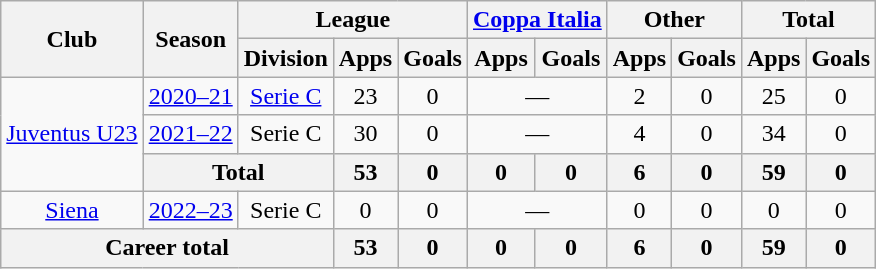<table class="wikitable" style="text-align: center">
<tr>
<th rowspan="2">Club</th>
<th rowspan="2">Season</th>
<th colspan="3">League</th>
<th colspan="2"><a href='#'>Coppa Italia</a></th>
<th colspan="2">Other</th>
<th colspan="2">Total</th>
</tr>
<tr>
<th>Division</th>
<th>Apps</th>
<th>Goals</th>
<th>Apps</th>
<th>Goals</th>
<th>Apps</th>
<th>Goals</th>
<th>Apps</th>
<th>Goals</th>
</tr>
<tr>
<td rowspan="3"><a href='#'>Juventus U23</a></td>
<td><a href='#'>2020–21</a></td>
<td><a href='#'>Serie C</a></td>
<td>23</td>
<td>0</td>
<td colspan="2">—</td>
<td>2</td>
<td>0</td>
<td>25</td>
<td>0</td>
</tr>
<tr>
<td><a href='#'>2021–22</a></td>
<td>Serie C</td>
<td>30</td>
<td>0</td>
<td colspan="2">—</td>
<td>4</td>
<td>0</td>
<td>34</td>
<td>0</td>
</tr>
<tr>
<th colspan="2">Total</th>
<th>53</th>
<th>0</th>
<th>0</th>
<th>0</th>
<th>6</th>
<th>0</th>
<th>59</th>
<th>0</th>
</tr>
<tr>
<td><a href='#'>Siena</a></td>
<td><a href='#'>2022–23</a></td>
<td>Serie C</td>
<td>0</td>
<td>0</td>
<td colspan="2">—</td>
<td>0</td>
<td>0</td>
<td>0</td>
<td>0</td>
</tr>
<tr>
<th colspan="3"><strong>Career total</strong></th>
<th>53</th>
<th>0</th>
<th>0</th>
<th>0</th>
<th>6</th>
<th>0</th>
<th>59</th>
<th>0</th>
</tr>
</table>
